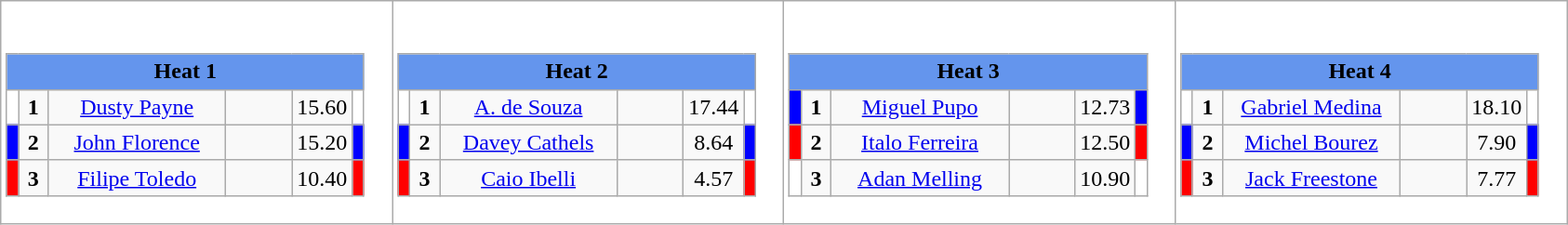<table class="wikitable" style="background:#fff;">
<tr>
<td><div><br><table class="wikitable">
<tr>
<td colspan="6"  style="text-align:center; background:#6495ed;"><strong>Heat 1</strong></td>
</tr>
<tr>
<td style="width:01px; background: #fff;"></td>
<td style="width:14px; text-align:center;"><strong>1</strong></td>
<td style="width:120px; text-align:center;"><a href='#'>Dusty Payne</a></td>
<td style="width:40px; text-align:center;"></td>
<td style="width:20px; text-align:center;">15.60</td>
<td style="width:01px; background: #fff;"></td>
</tr>
<tr>
<td style="width:01px; background: #00f;"></td>
<td style="width:14px; text-align:center;"><strong>2</strong></td>
<td style="width:120px; text-align:center;"><a href='#'>John Florence</a></td>
<td style="width:40px; text-align:center;"></td>
<td style="width:20px; text-align:center;">15.20</td>
<td style="width:01px; background: #00f;"></td>
</tr>
<tr>
<td style="width:01px; background: #f00;"></td>
<td style="width:14px; text-align:center;"><strong>3</strong></td>
<td style="width:120px; text-align:center;"><a href='#'>Filipe Toledo</a></td>
<td style="width:40px; text-align:center;"></td>
<td style="width:20px; text-align:center;">10.40</td>
<td style="width:01px; background: #f00;"></td>
</tr>
</table>
</div></td>
<td><div><br><table class="wikitable">
<tr>
<td colspan="6"  style="text-align:center; background:#6495ed;"><strong>Heat 2</strong></td>
</tr>
<tr>
<td style="width:01px; background: #fff;"></td>
<td style="width:14px; text-align:center;"><strong>1</strong></td>
<td style="width:120px; text-align:center;"><a href='#'>A. de Souza</a></td>
<td style="width:40px; text-align:center;"></td>
<td style="width:20px; text-align:center;">17.44</td>
<td style="width:01px; background: #fff;"></td>
</tr>
<tr>
<td style="width:01px; background: #00f;"></td>
<td style="width:14px; text-align:center;"><strong>2</strong></td>
<td style="width:120px; text-align:center;"><a href='#'>Davey Cathels</a></td>
<td style="width:40px; text-align:center;"></td>
<td style="width:20px; text-align:center;">8.64</td>
<td style="width:01px; background: #00f;"></td>
</tr>
<tr>
<td style="width:01px; background: #f00;"></td>
<td style="width:14px; text-align:center;"><strong>3</strong></td>
<td style="width:120px; text-align:center;"><a href='#'>Caio Ibelli</a></td>
<td style="width:40px; text-align:center;"></td>
<td style="width:20px; text-align:center;">4.57</td>
<td style="width:01px; background: #f00;"></td>
</tr>
</table>
</div></td>
<td><div><br><table class="wikitable">
<tr>
<td colspan="6"  style="text-align:center; background:#6495ed;"><strong>Heat 3</strong></td>
</tr>
<tr>
<td style="width:01px; background: #00f;"></td>
<td style="width:14px; text-align:center;"><strong>1</strong></td>
<td style="width:120px; text-align:center;"><a href='#'>Miguel Pupo</a></td>
<td style="width:40px; text-align:center;"></td>
<td style="width:20px; text-align:center;">12.73</td>
<td style="width:01px; background: #00f;"></td>
</tr>
<tr>
<td style="width:01px; background: #f00;"></td>
<td style="width:14px; text-align:center;"><strong>2</strong></td>
<td style="width:120px; text-align:center;"><a href='#'>Italo Ferreira</a></td>
<td style="width:40px; text-align:center;"></td>
<td style="width:20px; text-align:center;">12.50</td>
<td style="width:01px; background: #f00;"></td>
</tr>
<tr>
<td style="width:01px; background: #fff;"></td>
<td style="width:14px; text-align:center;"><strong>3</strong></td>
<td style="width:120px; text-align:center;"><a href='#'>Adan Melling</a></td>
<td style="width:40px; text-align:center;"></td>
<td style="width:20px; text-align:center;">10.90</td>
<td style="width:01px; background: #fff;"></td>
</tr>
</table>
</div></td>
<td><div><br><table class="wikitable">
<tr>
<td colspan="6"  style="text-align:center; background:#6495ed;"><strong>Heat 4</strong></td>
</tr>
<tr>
<td style="width:01px; background: #fff;"></td>
<td style="width:14px; text-align:center;"><strong>1</strong></td>
<td style="width:120px; text-align:center;"><a href='#'>Gabriel Medina</a></td>
<td style="width:40px; text-align:center;"></td>
<td style="width:20px; text-align:center;">18.10</td>
<td style="width:01px; background: #fff;"></td>
</tr>
<tr>
<td style="width:01px; background: #00f;"></td>
<td style="width:14px; text-align:center;"><strong>2</strong></td>
<td style="width:120px; text-align:center;"><a href='#'>Michel Bourez</a></td>
<td style="width:40px; text-align:center;"></td>
<td style="width:20px; text-align:center;">7.90</td>
<td style="width:01px; background: #00f;"></td>
</tr>
<tr>
<td style="width:01px; background: #f00;"></td>
<td style="width:14px; text-align:center;"><strong>3</strong></td>
<td style="width:120px; text-align:center;"><a href='#'>Jack Freestone</a></td>
<td style="width:40px; text-align:center;"></td>
<td style="width:20px; text-align:center;">7.77</td>
<td style="width:01px; background: #f00;"></td>
</tr>
</table>
</div></td>
</tr>
</table>
